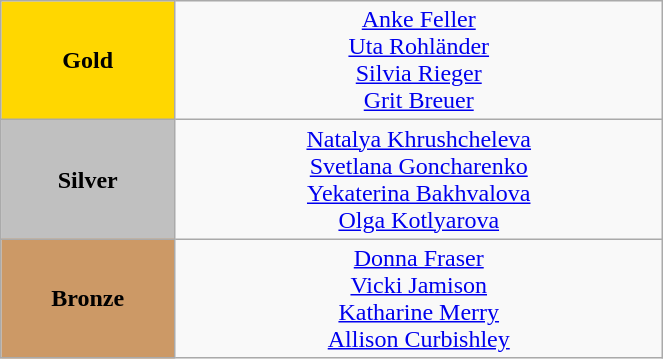<table class="wikitable" style=" text-align:center; " width="35%">
<tr>
<td bgcolor="gold"><strong>Gold</strong></td>
<td><a href='#'>Anke Feller</a><br><a href='#'>Uta Rohländer</a><br><a href='#'>Silvia Rieger</a><br><a href='#'>Grit Breuer</a><br><small><em></em></small></td>
</tr>
<tr>
<td bgcolor="silver"><strong>Silver</strong></td>
<td><a href='#'>Natalya Khrushcheleva</a><br><a href='#'>Svetlana Goncharenko</a><br><a href='#'>Yekaterina Bakhvalova</a><br><a href='#'>Olga Kotlyarova</a><br> <small><em></em></small></td>
</tr>
<tr>
<td bgcolor="CC9966"><strong>Bronze</strong></td>
<td><a href='#'>Donna Fraser</a><br><a href='#'>Vicki Jamison</a><br><a href='#'>Katharine Merry</a><br><a href='#'>Allison Curbishley</a><br><small><em></em></small></td>
</tr>
</table>
